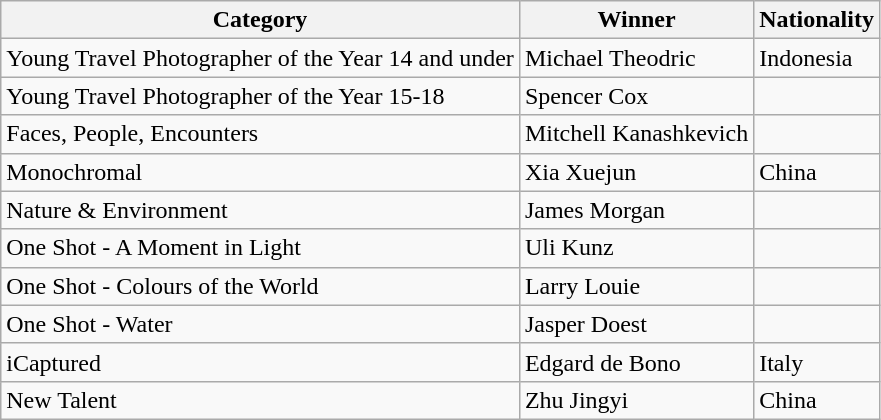<table class="wikitable">
<tr>
<th>Category</th>
<th>Winner</th>
<th>Nationality</th>
</tr>
<tr>
<td>Young Travel Photographer of the Year 14 and under</td>
<td>Michael Theodric</td>
<td>Indonesia</td>
</tr>
<tr>
<td>Young Travel Photographer of the Year 15-18</td>
<td>Spencer Cox</td>
<td></td>
</tr>
<tr>
<td>Faces, People, Encounters</td>
<td>Mitchell Kanashkevich</td>
<td></td>
</tr>
<tr>
<td>Monochromal</td>
<td>Xia Xuejun</td>
<td>China</td>
</tr>
<tr>
<td>Nature & Environment</td>
<td>James Morgan</td>
<td></td>
</tr>
<tr>
<td>One Shot - A Moment in Light</td>
<td>Uli Kunz</td>
<td></td>
</tr>
<tr>
<td>One Shot - Colours of the World</td>
<td>Larry Louie</td>
<td></td>
</tr>
<tr>
<td>One Shot - Water</td>
<td>Jasper Doest</td>
<td></td>
</tr>
<tr>
<td>iCaptured</td>
<td>Edgard de Bono</td>
<td>Italy</td>
</tr>
<tr>
<td>New Talent</td>
<td>Zhu Jingyi</td>
<td>China</td>
</tr>
</table>
